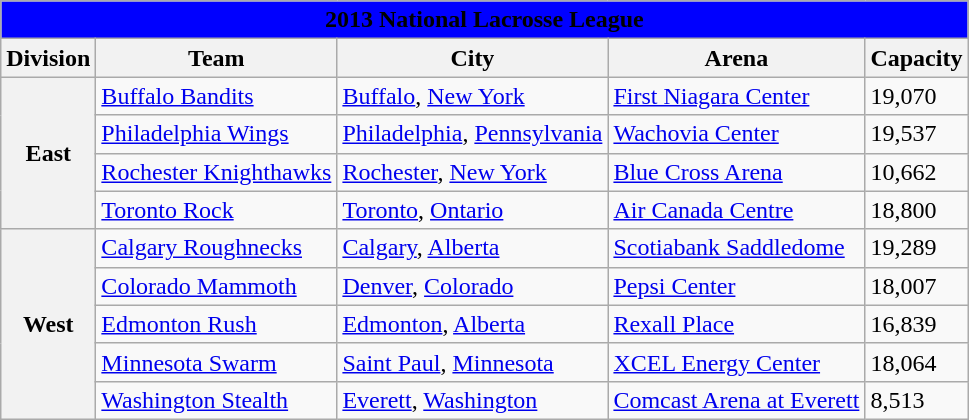<table class="wikitable" style="width:auto">
<tr>
<td bgcolor="#0000FF" align="center" colspan="6"><strong><span>2013 National Lacrosse League</span></strong></td>
</tr>
<tr>
<th>Division</th>
<th>Team</th>
<th>City</th>
<th>Arena</th>
<th>Capacity</th>
</tr>
<tr>
<th rowspan="4">East</th>
<td><a href='#'>Buffalo Bandits</a></td>
<td><a href='#'>Buffalo</a>, <a href='#'>New York</a></td>
<td><a href='#'>First Niagara Center</a></td>
<td>19,070</td>
</tr>
<tr>
<td><a href='#'>Philadelphia Wings</a></td>
<td><a href='#'>Philadelphia</a>, <a href='#'>Pennsylvania</a></td>
<td><a href='#'>Wachovia Center</a></td>
<td>19,537</td>
</tr>
<tr>
<td><a href='#'>Rochester Knighthawks</a></td>
<td><a href='#'>Rochester</a>, <a href='#'>New York</a></td>
<td><a href='#'>Blue Cross Arena</a></td>
<td>10,662</td>
</tr>
<tr>
<td><a href='#'>Toronto Rock</a></td>
<td><a href='#'>Toronto</a>, <a href='#'>Ontario</a></td>
<td><a href='#'>Air Canada Centre</a></td>
<td>18,800</td>
</tr>
<tr>
<th rowspan="5">West</th>
<td><a href='#'>Calgary Roughnecks</a></td>
<td><a href='#'>Calgary</a>, <a href='#'>Alberta</a></td>
<td><a href='#'>Scotiabank Saddledome</a></td>
<td>19,289</td>
</tr>
<tr>
<td><a href='#'>Colorado Mammoth</a></td>
<td><a href='#'>Denver</a>, <a href='#'>Colorado</a></td>
<td><a href='#'>Pepsi Center</a></td>
<td>18,007</td>
</tr>
<tr>
<td><a href='#'>Edmonton Rush</a></td>
<td><a href='#'>Edmonton</a>, <a href='#'>Alberta</a></td>
<td><a href='#'>Rexall Place</a></td>
<td>16,839</td>
</tr>
<tr>
<td><a href='#'>Minnesota Swarm</a></td>
<td><a href='#'>Saint Paul</a>, <a href='#'>Minnesota</a></td>
<td><a href='#'>XCEL Energy Center</a></td>
<td>18,064</td>
</tr>
<tr>
<td><a href='#'>Washington Stealth</a></td>
<td><a href='#'>Everett</a>, <a href='#'>Washington</a></td>
<td><a href='#'>Comcast Arena at Everett</a></td>
<td>8,513</td>
</tr>
</table>
